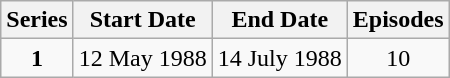<table class="wikitable" style="text-align:center;">
<tr>
<th>Series</th>
<th>Start Date</th>
<th>End Date</th>
<th>Episodes</th>
</tr>
<tr>
<td><strong>1</strong></td>
<td>12 May 1988</td>
<td>14 July 1988</td>
<td>10</td>
</tr>
</table>
